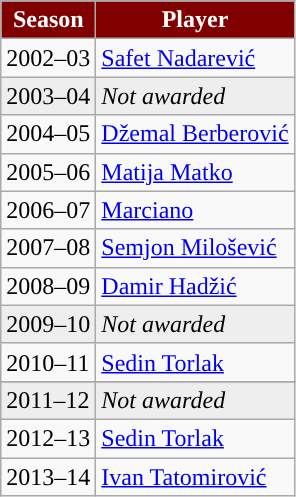<table class="wikitable" style="display:inline-table">
<tr>
<th style="color:#FFFFFF;background:#800000;">Season</th>
<th style="color:#FFFFFF;background:#800000;">Player</th>
</tr>
<tr>
<td>2002–03</td>
<td> <a href='#'>Safet Nadarević</a></td>
</tr>
<tr bgcolor=#EEEEEE>
<td>2003–04</td>
<td colspan=2><em>Not awarded</em></td>
</tr>
<tr>
<td>2004–05</td>
<td> <a href='#'>Džemal Berberović</a></td>
</tr>
<tr>
<td>2005–06</td>
<td> <a href='#'>Matija Matko</a></td>
</tr>
<tr>
<td>2006–07</td>
<td> <a href='#'>Marciano</a></td>
</tr>
<tr>
<td>2007–08</td>
<td> <a href='#'>Semjon Milošević</a></td>
</tr>
<tr>
<td>2008–09</td>
<td> <a href='#'>Damir Hadžić</a></td>
</tr>
<tr bgcolor=#EEEEEE>
<td>2009–10</td>
<td colspan=2><em>Not awarded</em></td>
</tr>
<tr>
<td>2010–11</td>
<td> <a href='#'>Sedin Torlak</a></td>
</tr>
<tr>
</tr>
<tr bgcolor=#EEEEEE>
<td>2011–12</td>
<td colspan=2><em>Not awarded</em></td>
</tr>
<tr>
<td>2012–13</td>
<td> <a href='#'>Sedin Torlak</a></td>
</tr>
<tr>
<td>2013–14</td>
<td> <a href='#'>Ivan Tatomirović</a></td>
</tr>
</table>
